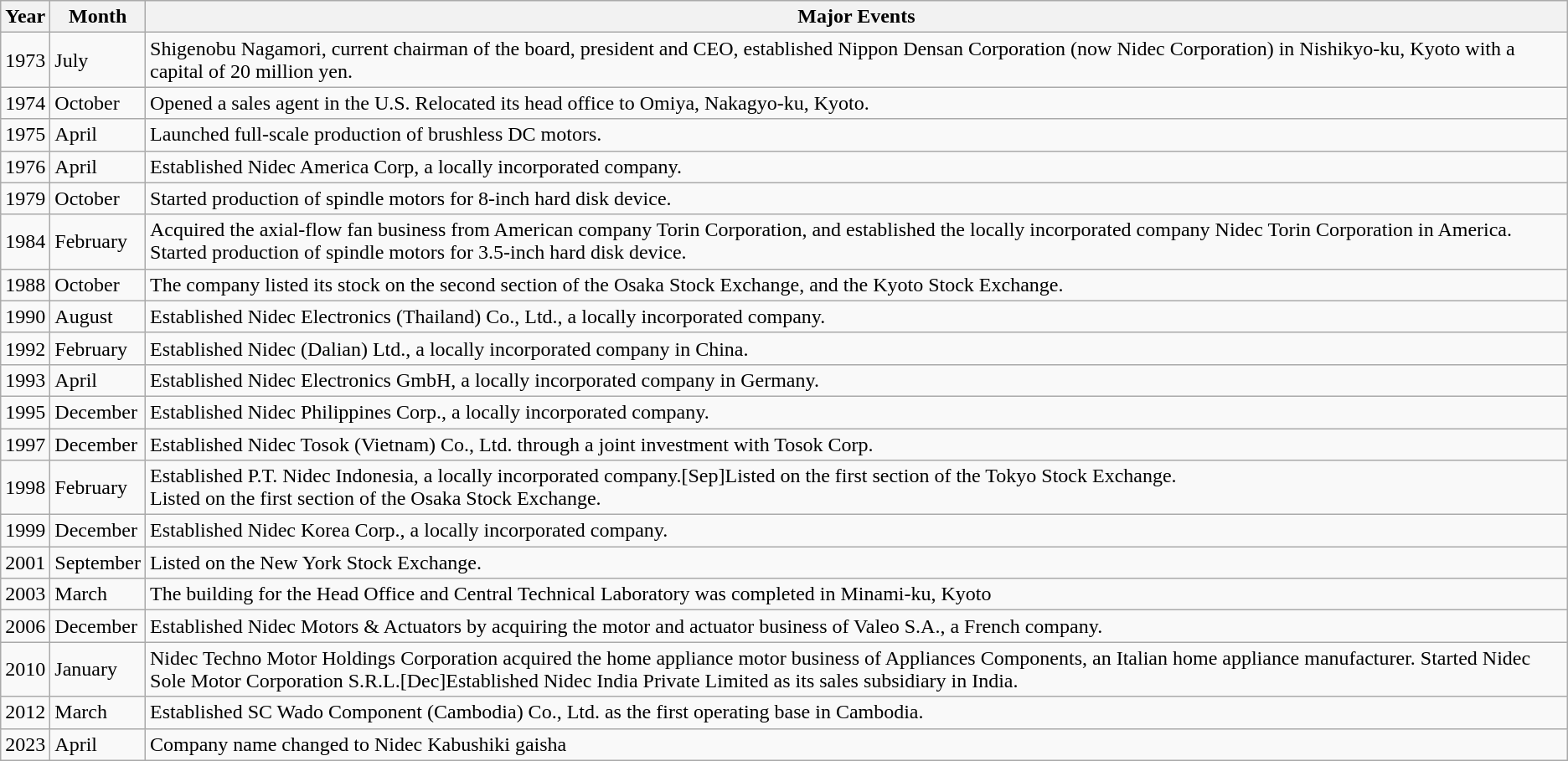<table class="wikitable">
<tr>
<th>Year</th>
<th>Month</th>
<th>Major Events</th>
</tr>
<tr>
<td>1973</td>
<td>July</td>
<td>Shigenobu Nagamori, current chairman of the board, president and CEO, established Nippon Densan Corporation (now Nidec Corporation) in Nishikyo-ku, Kyoto with a capital of 20 million yen.</td>
</tr>
<tr>
<td>1974</td>
<td>October</td>
<td>Opened a sales agent in the U.S. Relocated its head office to Omiya, Nakagyo-ku, Kyoto.</td>
</tr>
<tr>
<td>1975</td>
<td>April</td>
<td>Launched full-scale production of brushless DC motors.</td>
</tr>
<tr>
<td>1976</td>
<td>April</td>
<td>Established Nidec America Corp, a locally incorporated company.</td>
</tr>
<tr>
<td>1979</td>
<td>October</td>
<td>Started production of spindle motors for 8-inch hard disk device.</td>
</tr>
<tr>
<td>1984</td>
<td>February</td>
<td>Acquired the axial-flow fan business from American company Torin Corporation, and established the locally incorporated company Nidec Torin Corporation in America. Started production of spindle motors for 3.5-inch hard disk device.</td>
</tr>
<tr>
<td>1988</td>
<td>October</td>
<td>The company listed its stock on the second section of the Osaka Stock Exchange, and the Kyoto Stock Exchange.</td>
</tr>
<tr>
<td>1990</td>
<td>August</td>
<td>Established Nidec Electronics (Thailand) Co., Ltd., a locally incorporated company.</td>
</tr>
<tr>
<td>1992</td>
<td>February</td>
<td>Established Nidec (Dalian) Ltd., a locally incorporated company in China.</td>
</tr>
<tr>
<td>1993</td>
<td>April</td>
<td>Established Nidec Electronics GmbH, a locally incorporated company in Germany.</td>
</tr>
<tr>
<td>1995</td>
<td>December</td>
<td>Established Nidec Philippines Corp., a locally incorporated company.</td>
</tr>
<tr>
<td>1997</td>
<td>December</td>
<td>Established Nidec Tosok (Vietnam) Co., Ltd. through a joint investment with Tosok Corp.</td>
</tr>
<tr>
<td>1998</td>
<td>February</td>
<td>Established P.T. Nidec Indonesia, a locally incorporated company.[Sep]Listed on the first section of the Tokyo Stock Exchange.<br>Listed on the first section of the Osaka Stock Exchange.</td>
</tr>
<tr>
<td>1999</td>
<td>December</td>
<td>Established Nidec Korea Corp., a locally incorporated company.</td>
</tr>
<tr>
<td>2001</td>
<td>September</td>
<td>Listed on the New York Stock Exchange.</td>
</tr>
<tr>
<td>2003</td>
<td>March</td>
<td>The building for the Head Office and Central Technical Laboratory was completed in Minami-ku, Kyoto</td>
</tr>
<tr>
<td>2006</td>
<td>December</td>
<td>Established Nidec Motors & Actuators by acquiring the motor and actuator business of Valeo S.A., a French company.</td>
</tr>
<tr>
<td>2010</td>
<td>January</td>
<td>Nidec Techno Motor Holdings Corporation acquired the home appliance motor business of Appliances Components, an Italian home appliance manufacturer. Started Nidec Sole Motor Corporation S.R.L.[Dec]Established Nidec India Private Limited as its sales subsidiary in India.</td>
</tr>
<tr>
<td>2012</td>
<td>March</td>
<td>Established SC Wado Component (Cambodia) Co., Ltd. as the first operating base in Cambodia.</td>
</tr>
<tr>
<td>2023</td>
<td>April</td>
<td>Company name changed to Nidec Kabushiki gaisha</td>
</tr>
</table>
